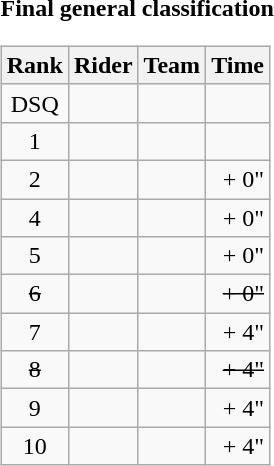<table>
<tr>
<td><strong>Final general classification</strong><br><table class="wikitable">
<tr>
<th scope="col">Rank</th>
<th scope="col">Rider</th>
<th scope="col">Team</th>
<th scope="col">Time</th>
</tr>
<tr>
<td style="text-align:center;">DSQ</td>
<td><s></s></td>
<td><s></s></td>
<td style="text-align:right;"><s></s></td>
</tr>
<tr>
<td style="text-align:center;">1</td>
<td></td>
<td></td>
<td style="text-align:right;"></td>
</tr>
<tr>
<td style="text-align:center;">2</td>
<td></td>
<td></td>
<td style="text-align:right;">+ 0"</td>
</tr>
<tr>
<td style="text-align:center;">4</td>
<td></td>
<td></td>
<td style="text-align:right;">+ 0"</td>
</tr>
<tr>
<td style="text-align:center;">5</td>
<td></td>
<td></td>
<td style="text-align:right;">+ 0"</td>
</tr>
<tr>
<td style="text-align:center;"><s>6</s></td>
<td><s></s></td>
<td><s></s></td>
<td style="text-align:right;"><s>+ 0"</s></td>
</tr>
<tr>
<td style="text-align:center;">7</td>
<td></td>
<td></td>
<td style="text-align:right;">+ 4"</td>
</tr>
<tr>
<td style="text-align:center;"><s>8</s></td>
<td><s></s></td>
<td><s></s></td>
<td style="text-align:right;"><s>+ 4"</s></td>
</tr>
<tr>
<td style="text-align:center;">9</td>
<td></td>
<td></td>
<td style="text-align:right;">+ 4"</td>
</tr>
<tr>
<td style="text-align:center;">10</td>
<td></td>
<td></td>
<td style="text-align:right;">+ 4"</td>
</tr>
</table>
</td>
</tr>
</table>
